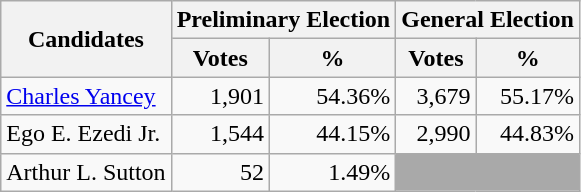<table class=wikitable>
<tr>
<th colspan=1 rowspan=2><strong>Candidates</strong></th>
<th colspan=2><strong>Preliminary Election</strong></th>
<th colspan=2><strong>General Election</strong></th>
</tr>
<tr>
<th>Votes</th>
<th>%</th>
<th>Votes</th>
<th>%</th>
</tr>
<tr>
<td><a href='#'>Charles Yancey</a></td>
<td align="right">1,901</td>
<td align="right">54.36%</td>
<td align="right">3,679</td>
<td align="right">55.17%</td>
</tr>
<tr>
<td>Ego E. Ezedi Jr.</td>
<td align="right">1,544</td>
<td align="right">44.15%</td>
<td align="right">2,990</td>
<td align="right">44.83%</td>
</tr>
<tr>
<td>Arthur L. Sutton</td>
<td align="right">52</td>
<td align="right">1.49%</td>
<td colspan=4 bgcolor=darkgray> </td>
</tr>
</table>
